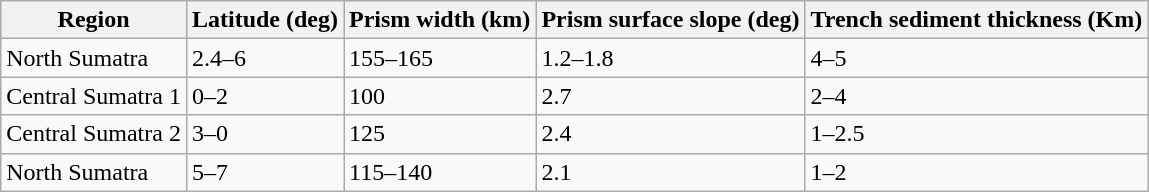<table class="wikitable">
<tr>
<th>Region</th>
<th>Latitude (deg)</th>
<th>Prism width (km)</th>
<th>Prism surface slope (deg)</th>
<th>Trench sediment thickness (Km)</th>
</tr>
<tr>
<td>North Sumatra</td>
<td>2.4–6</td>
<td>155–165</td>
<td>1.2–1.8</td>
<td>4–5</td>
</tr>
<tr>
<td>Central Sumatra 1</td>
<td>0–2</td>
<td>100</td>
<td>2.7</td>
<td>2–4</td>
</tr>
<tr>
<td>Central Sumatra 2</td>
<td>3–0</td>
<td>125</td>
<td>2.4</td>
<td>1–2.5</td>
</tr>
<tr>
<td>North Sumatra</td>
<td>5–7</td>
<td>115–140</td>
<td>2.1</td>
<td>1–2</td>
</tr>
</table>
